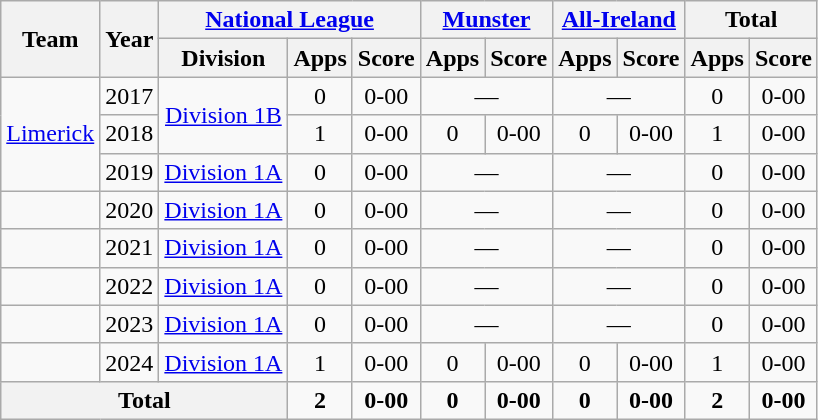<table class="wikitable" style="text-align:center">
<tr>
<th rowspan="2">Team</th>
<th rowspan="2">Year</th>
<th colspan="3"><a href='#'>National League</a></th>
<th colspan="2"><a href='#'>Munster</a></th>
<th colspan="2"><a href='#'>All-Ireland</a></th>
<th colspan="2">Total</th>
</tr>
<tr>
<th>Division</th>
<th>Apps</th>
<th>Score</th>
<th>Apps</th>
<th>Score</th>
<th>Apps</th>
<th>Score</th>
<th>Apps</th>
<th>Score</th>
</tr>
<tr>
<td rowspan="3"><a href='#'>Limerick</a></td>
<td>2017</td>
<td rowspan="2"><a href='#'>Division 1B</a></td>
<td>0</td>
<td>0-00</td>
<td colspan=2>—</td>
<td colspan=2>—</td>
<td>0</td>
<td>0-00</td>
</tr>
<tr>
<td>2018</td>
<td>1</td>
<td>0-00</td>
<td>0</td>
<td>0-00</td>
<td>0</td>
<td>0-00</td>
<td>1</td>
<td>0-00</td>
</tr>
<tr>
<td>2019</td>
<td rowspan="1"><a href='#'>Division 1A</a></td>
<td>0</td>
<td>0-00</td>
<td colspan=2>—</td>
<td colspan=2>—</td>
<td>0</td>
<td>0-00</td>
</tr>
<tr>
<td></td>
<td>2020</td>
<td rowspan="1"><a href='#'>Division 1A</a></td>
<td>0</td>
<td>0-00</td>
<td colspan=2>—</td>
<td colspan=2>—</td>
<td>0</td>
<td>0-00</td>
</tr>
<tr>
<td></td>
<td>2021</td>
<td rowspan="1"><a href='#'>Division 1A</a></td>
<td>0</td>
<td>0-00</td>
<td colspan=2>—</td>
<td colspan=2>—</td>
<td>0</td>
<td>0-00</td>
</tr>
<tr>
<td></td>
<td>2022</td>
<td rowspan="1"><a href='#'>Division 1A</a></td>
<td>0</td>
<td>0-00</td>
<td colspan=2>—</td>
<td colspan=2>—</td>
<td>0</td>
<td>0-00</td>
</tr>
<tr>
<td></td>
<td>2023</td>
<td rowspan="1"><a href='#'>Division 1A</a></td>
<td>0</td>
<td>0-00</td>
<td colspan=2>—</td>
<td colspan=2>—</td>
<td>0</td>
<td>0-00</td>
</tr>
<tr>
<td></td>
<td>2024</td>
<td rowspan="1"><a href='#'>Division 1A</a></td>
<td>1</td>
<td>0-00</td>
<td>0</td>
<td>0-00</td>
<td>0</td>
<td>0-00</td>
<td>1</td>
<td>0-00</td>
</tr>
<tr>
<th colspan="3">Total</th>
<td><strong>2</strong></td>
<td><strong>0-00</strong></td>
<td><strong>0</strong></td>
<td><strong>0-00</strong></td>
<td><strong>0</strong></td>
<td><strong>0-00</strong></td>
<td><strong>2</strong></td>
<td><strong>0-00</strong></td>
</tr>
</table>
